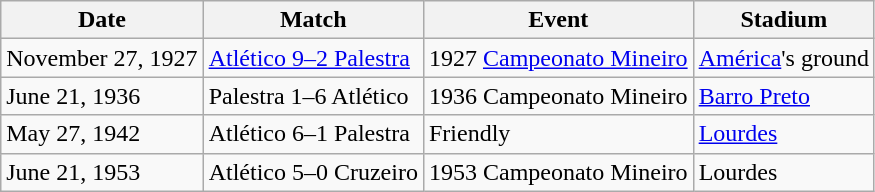<table class="wikitable">
<tr>
<th>Date</th>
<th>Match</th>
<th>Event</th>
<th>Stadium</th>
</tr>
<tr>
<td>November 27, 1927</td>
<td><a href='#'>Atlético 9–2 Palestra</a></td>
<td>1927 <a href='#'>Campeonato Mineiro</a></td>
<td><a href='#'>América</a>'s ground</td>
</tr>
<tr>
<td>June 21, 1936</td>
<td>Palestra 1–6 Atlético</td>
<td>1936 Campeonato Mineiro</td>
<td><a href='#'>Barro Preto</a></td>
</tr>
<tr>
<td>May 27, 1942</td>
<td>Atlético 6–1 Palestra</td>
<td>Friendly</td>
<td><a href='#'>Lourdes</a></td>
</tr>
<tr>
<td>June 21, 1953</td>
<td>Atlético 5–0 Cruzeiro</td>
<td>1953 Campeonato Mineiro</td>
<td>Lourdes</td>
</tr>
</table>
